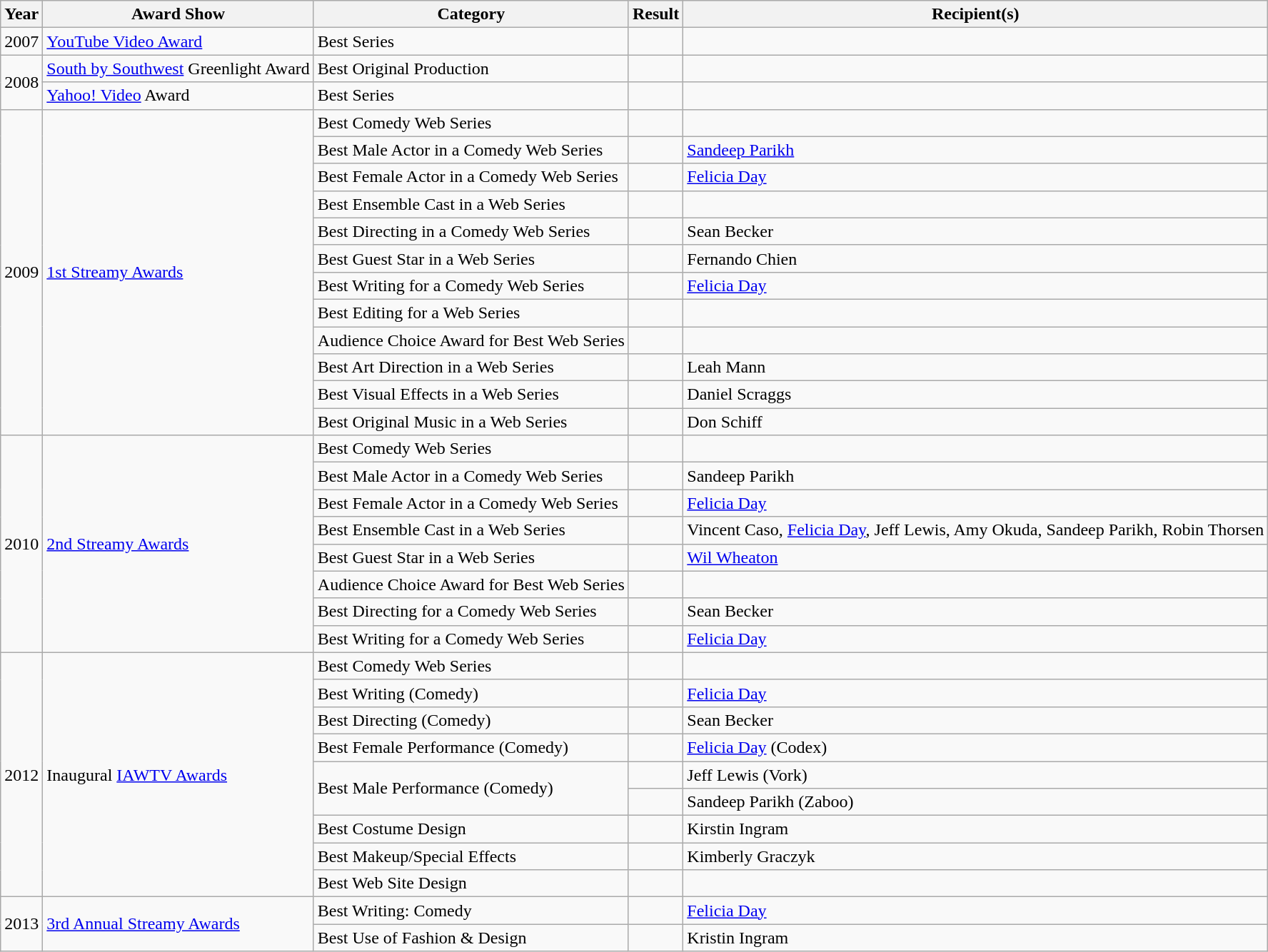<table class="wikitable">
<tr>
<th>Year</th>
<th>Award Show</th>
<th>Category</th>
<th>Result</th>
<th>Recipient(s)</th>
</tr>
<tr>
<td>2007</td>
<td><a href='#'>YouTube Video Award</a></td>
<td>Best Series</td>
<td></td>
<td></td>
</tr>
<tr>
<td rowspan="2">2008</td>
<td><a href='#'>South by Southwest</a> Greenlight Award</td>
<td>Best Original Production</td>
<td></td>
<td></td>
</tr>
<tr>
<td><a href='#'>Yahoo! Video</a> Award</td>
<td>Best Series</td>
<td></td>
<td></td>
</tr>
<tr>
<td rowspan="12">2009</td>
<td rowspan="12"><a href='#'>1st Streamy Awards</a></td>
<td>Best Comedy Web Series</td>
<td></td>
<td></td>
</tr>
<tr>
<td>Best Male Actor in a Comedy Web Series</td>
<td></td>
<td><a href='#'>Sandeep Parikh</a></td>
</tr>
<tr>
<td>Best Female Actor in a Comedy Web Series</td>
<td></td>
<td><a href='#'>Felicia Day</a></td>
</tr>
<tr>
<td>Best Ensemble Cast in a Web Series</td>
<td></td>
<td></td>
</tr>
<tr>
<td>Best Directing in a Comedy Web Series</td>
<td></td>
<td>Sean Becker</td>
</tr>
<tr>
<td>Best Guest Star in a Web Series</td>
<td></td>
<td>Fernando Chien</td>
</tr>
<tr>
<td>Best Writing for a Comedy Web Series</td>
<td></td>
<td><a href='#'>Felicia Day</a></td>
</tr>
<tr>
<td>Best Editing for a Web Series</td>
<td></td>
<td></td>
</tr>
<tr>
<td>Audience Choice Award for Best Web Series</td>
<td></td>
<td></td>
</tr>
<tr>
<td>Best Art Direction in a Web Series</td>
<td></td>
<td>Leah Mann</td>
</tr>
<tr>
<td>Best Visual Effects in a Web Series</td>
<td></td>
<td>Daniel Scraggs</td>
</tr>
<tr>
<td>Best Original Music in a Web Series</td>
<td></td>
<td>Don Schiff</td>
</tr>
<tr>
<td rowspan="8">2010</td>
<td rowspan="8"><a href='#'>2nd Streamy Awards</a></td>
<td>Best Comedy Web Series</td>
<td></td>
<td></td>
</tr>
<tr>
<td>Best Male Actor in a Comedy Web Series</td>
<td></td>
<td>Sandeep Parikh</td>
</tr>
<tr>
<td>Best Female Actor in a Comedy Web Series</td>
<td></td>
<td><a href='#'>Felicia Day</a></td>
</tr>
<tr>
<td>Best Ensemble Cast in a Web Series</td>
<td></td>
<td>Vincent Caso, <a href='#'>Felicia Day</a>, Jeff Lewis, Amy Okuda, Sandeep Parikh, Robin Thorsen</td>
</tr>
<tr>
<td>Best Guest Star in a Web Series</td>
<td></td>
<td><a href='#'>Wil Wheaton</a></td>
</tr>
<tr>
<td>Audience Choice Award for Best Web Series</td>
<td></td>
<td></td>
</tr>
<tr>
<td>Best Directing for a Comedy Web Series</td>
<td></td>
<td>Sean Becker</td>
</tr>
<tr>
<td>Best Writing for a Comedy Web Series</td>
<td></td>
<td><a href='#'>Felicia Day</a></td>
</tr>
<tr>
<td rowspan="9">2012</td>
<td rowspan="9">Inaugural <a href='#'>IAWTV Awards</a></td>
<td>Best Comedy Web Series</td>
<td></td>
<td></td>
</tr>
<tr>
<td>Best Writing (Comedy)</td>
<td></td>
<td><a href='#'>Felicia Day</a></td>
</tr>
<tr>
<td>Best Directing (Comedy)</td>
<td></td>
<td>Sean Becker</td>
</tr>
<tr>
<td>Best Female Performance (Comedy)</td>
<td></td>
<td><a href='#'>Felicia Day</a> (Codex)</td>
</tr>
<tr>
<td rowspan="2">Best Male Performance (Comedy)</td>
<td></td>
<td>Jeff Lewis (Vork)</td>
</tr>
<tr>
<td></td>
<td>Sandeep Parikh (Zaboo)</td>
</tr>
<tr>
<td>Best Costume Design</td>
<td></td>
<td>Kirstin Ingram</td>
</tr>
<tr>
<td>Best Makeup/Special Effects</td>
<td></td>
<td>Kimberly Graczyk</td>
</tr>
<tr>
<td>Best Web Site Design</td>
<td></td>
<td></td>
</tr>
<tr>
<td rowspan="2">2013</td>
<td rowspan="2"><a href='#'>3rd Annual Streamy Awards</a></td>
<td>Best Writing: Comedy</td>
<td></td>
<td><a href='#'>Felicia Day</a></td>
</tr>
<tr>
<td>Best Use of Fashion & Design</td>
<td></td>
<td>Kristin Ingram</td>
</tr>
</table>
